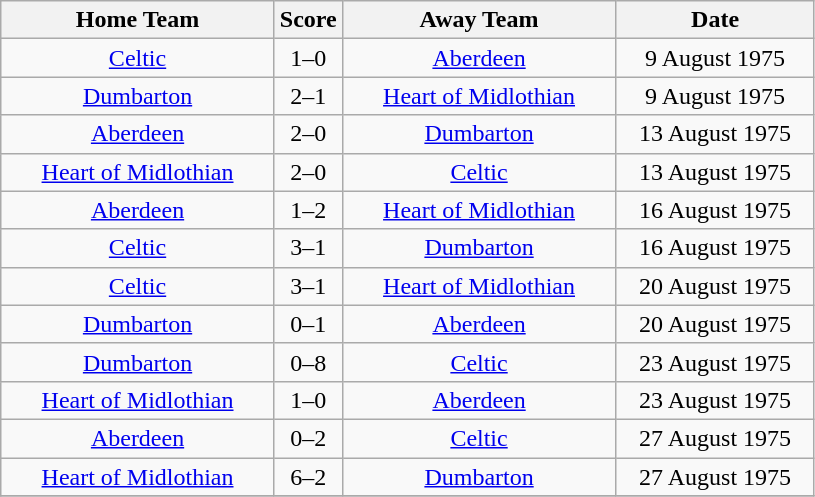<table class="wikitable" style="text-align:center;">
<tr>
<th width=175>Home Team</th>
<th width=20>Score</th>
<th width=175>Away Team</th>
<th width= 125>Date</th>
</tr>
<tr>
<td><a href='#'>Celtic</a></td>
<td>1–0</td>
<td><a href='#'>Aberdeen</a></td>
<td>9 August 1975</td>
</tr>
<tr>
<td><a href='#'>Dumbarton</a></td>
<td>2–1</td>
<td><a href='#'>Heart of Midlothian</a></td>
<td>9 August 1975</td>
</tr>
<tr>
<td><a href='#'>Aberdeen</a></td>
<td>2–0</td>
<td><a href='#'>Dumbarton</a></td>
<td>13 August 1975</td>
</tr>
<tr>
<td><a href='#'>Heart of Midlothian</a></td>
<td>2–0</td>
<td><a href='#'>Celtic</a></td>
<td>13 August 1975</td>
</tr>
<tr>
<td><a href='#'>Aberdeen</a></td>
<td>1–2</td>
<td><a href='#'>Heart of Midlothian</a></td>
<td>16 August 1975</td>
</tr>
<tr>
<td><a href='#'>Celtic</a></td>
<td>3–1</td>
<td><a href='#'>Dumbarton</a></td>
<td>16 August 1975</td>
</tr>
<tr>
<td><a href='#'>Celtic</a></td>
<td>3–1</td>
<td><a href='#'>Heart of Midlothian</a></td>
<td>20 August 1975</td>
</tr>
<tr>
<td><a href='#'>Dumbarton</a></td>
<td>0–1</td>
<td><a href='#'>Aberdeen</a></td>
<td>20 August 1975</td>
</tr>
<tr>
<td><a href='#'>Dumbarton</a></td>
<td>0–8</td>
<td><a href='#'>Celtic</a></td>
<td>23 August 1975</td>
</tr>
<tr>
<td><a href='#'>Heart of Midlothian</a></td>
<td>1–0</td>
<td><a href='#'>Aberdeen</a></td>
<td>23 August 1975</td>
</tr>
<tr>
<td><a href='#'>Aberdeen</a></td>
<td>0–2</td>
<td><a href='#'>Celtic</a></td>
<td>27 August 1975</td>
</tr>
<tr>
<td><a href='#'>Heart of Midlothian</a></td>
<td>6–2</td>
<td><a href='#'>Dumbarton</a></td>
<td>27 August 1975</td>
</tr>
<tr>
</tr>
</table>
